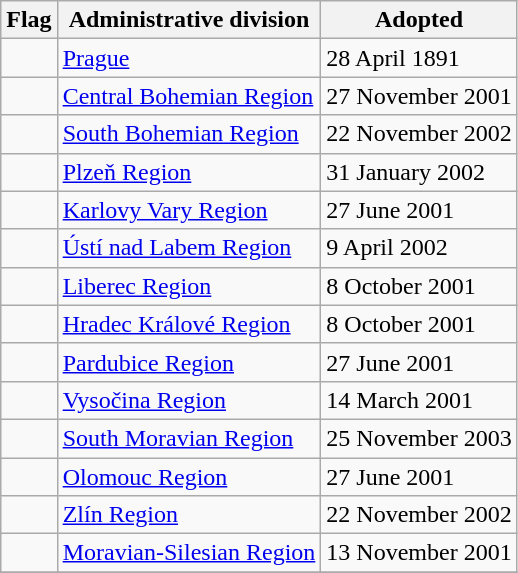<table class="wikitable sortable">
<tr>
<th class="unsortable">Flag</th>
<th>Administrative division</th>
<th>Adopted</th>
</tr>
<tr>
<td></td>
<td><a href='#'>Prague</a></td>
<td>28 April 1891</td>
</tr>
<tr>
<td></td>
<td><a href='#'>Central Bohemian Region</a></td>
<td>27 November 2001</td>
</tr>
<tr>
<td></td>
<td><a href='#'>South Bohemian Region</a></td>
<td>22 November 2002</td>
</tr>
<tr>
<td></td>
<td><a href='#'>Plzeň Region</a></td>
<td>31 January 2002</td>
</tr>
<tr>
<td></td>
<td><a href='#'>Karlovy Vary Region</a></td>
<td>27 June 2001</td>
</tr>
<tr>
<td></td>
<td><a href='#'>Ústí nad Labem Region</a></td>
<td>9 April 2002</td>
</tr>
<tr>
<td></td>
<td><a href='#'>Liberec Region</a></td>
<td>8 October 2001</td>
</tr>
<tr>
<td></td>
<td><a href='#'>Hradec Králové Region</a></td>
<td>8 October 2001</td>
</tr>
<tr>
<td></td>
<td><a href='#'>Pardubice Region</a></td>
<td>27 June 2001</td>
</tr>
<tr>
<td></td>
<td><a href='#'>Vysočina Region</a></td>
<td>14 March 2001</td>
</tr>
<tr>
<td></td>
<td><a href='#'>South Moravian Region</a></td>
<td>25 November 2003</td>
</tr>
<tr>
<td></td>
<td><a href='#'>Olomouc Region</a></td>
<td>27 June 2001</td>
</tr>
<tr>
<td></td>
<td><a href='#'>Zlín Region</a></td>
<td>22 November 2002</td>
</tr>
<tr>
<td></td>
<td><a href='#'>Moravian-Silesian Region</a></td>
<td>13 November 2001</td>
</tr>
<tr>
</tr>
</table>
